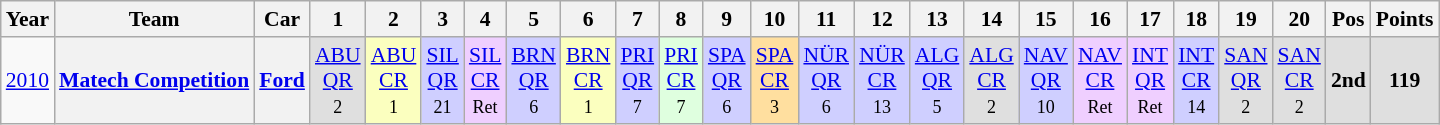<table class="wikitable" border="1" style="text-align:center; font-size:90%;">
<tr>
<th>Year</th>
<th>Team</th>
<th>Car</th>
<th>1</th>
<th>2</th>
<th>3</th>
<th>4</th>
<th>5</th>
<th>6</th>
<th>7</th>
<th>8</th>
<th>9</th>
<th>10</th>
<th>11</th>
<th>12</th>
<th>13</th>
<th>14</th>
<th>15</th>
<th>16</th>
<th>17</th>
<th>18</th>
<th>19</th>
<th>20</th>
<th>Pos</th>
<th>Points</th>
</tr>
<tr>
<td><a href='#'>2010</a></td>
<th><a href='#'>Matech Competition</a></th>
<th><a href='#'>Ford</a></th>
<td style="background:#DFDFDF;"><a href='#'>ABU<br>QR</a><br><small>2<br></small></td>
<td style="background:#FBFFBF;"><a href='#'>ABU<br>CR</a><br><small>1<br></small></td>
<td style="background:#CFCFFF;"><a href='#'>SIL<br>QR</a><br><small>21<br></small></td>
<td style="background:#EFCFFF;"><a href='#'>SIL<br>CR</a><br><small>Ret<br></small></td>
<td style="background:#CFCFFF;"><a href='#'>BRN<br>QR</a><br><small>6<br></small></td>
<td style="background:#FBFFBF;"><a href='#'>BRN<br>CR</a><br><small>1<br></small></td>
<td style="background:#CFCFFF;"><a href='#'>PRI<br>QR</a><br><small>7<br></small></td>
<td style="background:#DFFFDF;"><a href='#'>PRI<br>CR</a><br><small>7<br></small></td>
<td style="background:#CFCFFF;"><a href='#'>SPA<br>QR</a><br><small>6<br></small></td>
<td style="background:#FFDF9F;"><a href='#'>SPA<br>CR</a><br><small>3<br></small></td>
<td style="background:#CFCFFF;"><a href='#'>NÜR<br>QR</a><br><small>6<br></small></td>
<td style="background:#CFCFFF;"><a href='#'>NÜR<br>CR</a><br><small>13<br></small></td>
<td style="background:#CFCFFF;"><a href='#'>ALG<br>QR</a><br><small>5<br></small></td>
<td style="background:#DFDFDF;"><a href='#'>ALG<br>CR</a><br><small>2<br></small></td>
<td style="background:#CFCFFF;"><a href='#'>NAV<br>QR</a><br><small>10<br></small></td>
<td style="background:#EFCFFF;"><a href='#'>NAV<br>CR</a><br><small>Ret<br></small></td>
<td style="background:#EFCFFF;"><a href='#'>INT<br>QR</a><br><small>Ret<br></small></td>
<td style="background:#CFCFFF;"><a href='#'>INT<br>CR</a><br><small>14<br></small></td>
<td style="background:#DFDFDF;"><a href='#'>SAN<br>QR</a><br><small>2<br></small></td>
<td style="background:#DFDFDF;"><a href='#'>SAN<br>CR</a><br><small>2<br></small></td>
<td style="background:#DFDFDF;"><strong>2nd</strong></td>
<td style="background:#DFDFDF;"><strong>119</strong></td>
</tr>
</table>
